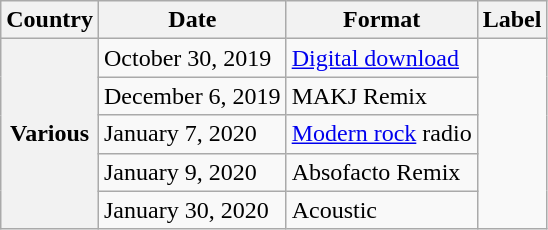<table class="wikitable plainrowheaders">
<tr>
<th scope="col">Country</th>
<th scope="col">Date</th>
<th scope="col">Format</th>
<th scope="col">Label</th>
</tr>
<tr>
<th rowspan="5" scope="row">Various</th>
<td>October 30, 2019</td>
<td><a href='#'>Digital download</a></td>
<td rowspan="5"></td>
</tr>
<tr>
<td>December 6, 2019</td>
<td>MAKJ Remix</td>
</tr>
<tr>
<td>January 7, 2020</td>
<td><a href='#'>Modern rock</a> radio</td>
</tr>
<tr>
<td>January 9, 2020</td>
<td>Absofacto Remix</td>
</tr>
<tr>
<td>January 30, 2020</td>
<td>Acoustic</td>
</tr>
</table>
